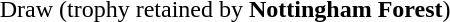<table width="100%">
<tr>
<td align="right">Draw (trophy retained by <strong>Nottingham Forest</strong>)</td>
</tr>
</table>
